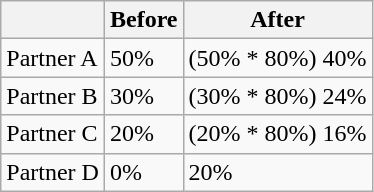<table class="wikitable">
<tr>
<th></th>
<th>Before</th>
<th>After</th>
</tr>
<tr>
<td>Partner A</td>
<td>50%</td>
<td>(50% * 80%) 40%</td>
</tr>
<tr>
<td>Partner B</td>
<td>30%</td>
<td>(30% * 80%) 24%</td>
</tr>
<tr>
<td>Partner C</td>
<td>20%</td>
<td>(20% * 80%) 16%</td>
</tr>
<tr>
<td>Partner D</td>
<td>0%</td>
<td>20%</td>
</tr>
</table>
